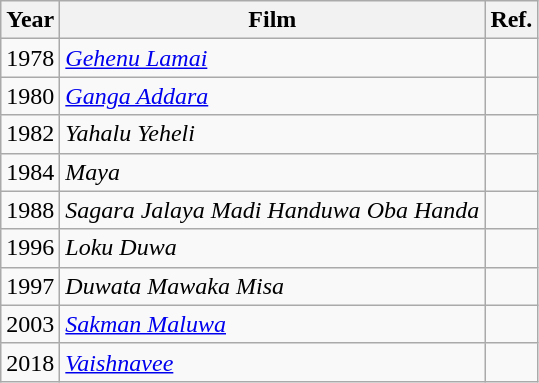<table class="wikitable">
<tr>
<th>Year</th>
<th>Film</th>
<th>Ref.</th>
</tr>
<tr>
<td>1978</td>
<td><em><a href='#'>Gehenu Lamai</a></em></td>
<td></td>
</tr>
<tr>
<td>1980</td>
<td><em><a href='#'>Ganga Addara</a></em></td>
<td></td>
</tr>
<tr>
<td>1982</td>
<td><em>Yahalu Yeheli</em></td>
<td></td>
</tr>
<tr>
<td>1984</td>
<td><em>Maya</em></td>
<td></td>
</tr>
<tr>
<td>1988</td>
<td><em>Sagara Jalaya Madi Handuwa Oba Handa</em></td>
<td></td>
</tr>
<tr>
<td>1996</td>
<td><em>Loku Duwa</em></td>
<td></td>
</tr>
<tr>
<td>1997</td>
<td><em>Duwata Mawaka Misa</em></td>
<td></td>
</tr>
<tr>
<td>2003</td>
<td><em><a href='#'>Sakman Maluwa</a></em></td>
<td></td>
</tr>
<tr>
<td>2018</td>
<td><em><a href='#'>Vaishnavee</a></em></td>
<td></td>
</tr>
</table>
